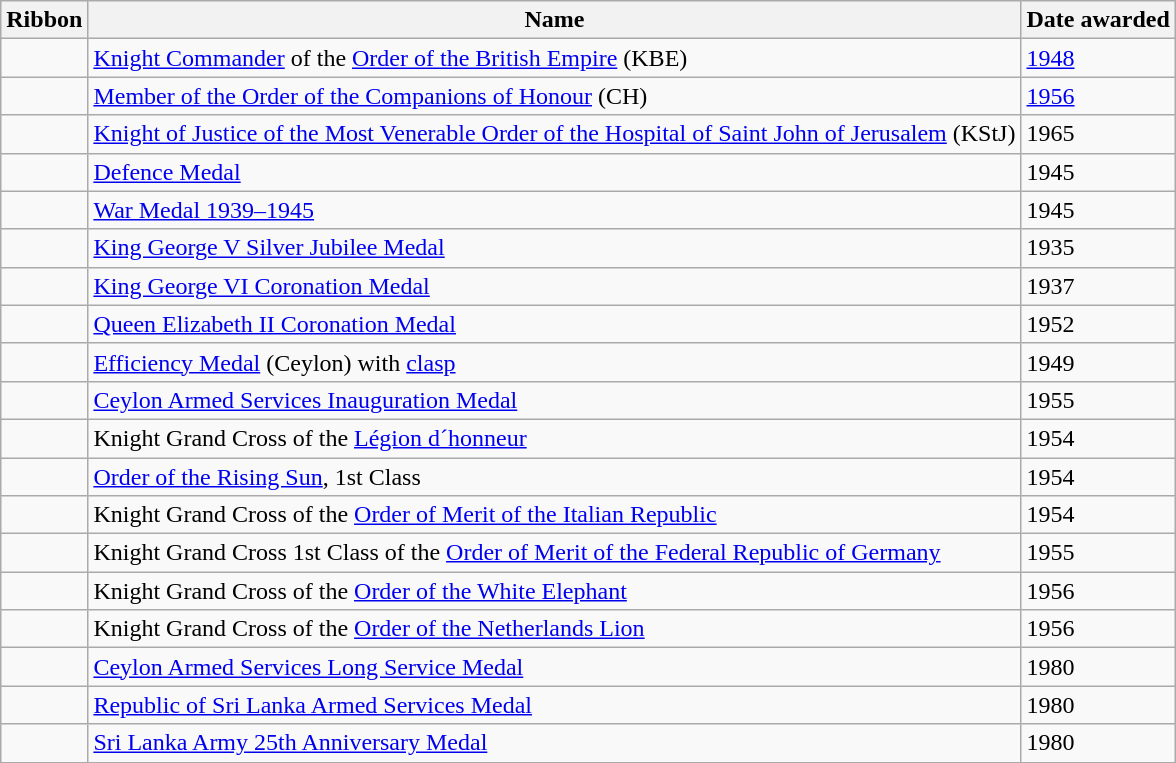<table class="wikitable">
<tr>
<th>Ribbon</th>
<th>Name</th>
<th>Date awarded</th>
</tr>
<tr>
<td></td>
<td><a href='#'>Knight Commander</a> of the <a href='#'>Order of the British Empire</a> (KBE)</td>
<td><a href='#'>1948</a></td>
</tr>
<tr>
<td></td>
<td><a href='#'>Member of the Order of the Companions of Honour</a> (CH)</td>
<td><a href='#'>1956</a></td>
</tr>
<tr>
<td></td>
<td><a href='#'>Knight of Justice of the Most Venerable Order of the Hospital of Saint John of Jerusalem</a> (KStJ)</td>
<td>1965</td>
</tr>
<tr>
<td></td>
<td><a href='#'>Defence Medal</a></td>
<td>1945</td>
</tr>
<tr>
<td></td>
<td><a href='#'>War Medal 1939–1945</a></td>
<td>1945</td>
</tr>
<tr>
<td></td>
<td><a href='#'>King George V Silver Jubilee Medal</a></td>
<td>1935</td>
</tr>
<tr>
<td></td>
<td><a href='#'>King George VI Coronation Medal</a></td>
<td>1937</td>
</tr>
<tr>
<td></td>
<td><a href='#'>Queen Elizabeth II Coronation Medal</a></td>
<td>1952</td>
</tr>
<tr>
<td></td>
<td><a href='#'>Efficiency Medal</a> (Ceylon) with <a href='#'>clasp</a></td>
<td>1949</td>
</tr>
<tr>
<td></td>
<td><a href='#'>Ceylon Armed Services Inauguration Medal</a></td>
<td>1955</td>
</tr>
<tr>
<td></td>
<td>Knight Grand Cross of the <a href='#'>Légion d´honneur</a></td>
<td>1954</td>
</tr>
<tr>
<td></td>
<td><a href='#'>Order of the Rising Sun</a>, 1st Class</td>
<td>1954</td>
</tr>
<tr>
<td></td>
<td>Knight Grand Cross of the <a href='#'>Order of Merit of the Italian Republic</a></td>
<td>1954</td>
</tr>
<tr>
<td></td>
<td>Knight Grand Cross 1st Class of the <a href='#'>Order of Merit of the Federal Republic of Germany</a></td>
<td>1955</td>
</tr>
<tr>
<td></td>
<td>Knight Grand Cross of the <a href='#'>Order of the White Elephant</a></td>
<td>1956</td>
</tr>
<tr>
<td></td>
<td>Knight Grand Cross of the <a href='#'>Order of the Netherlands Lion</a></td>
<td>1956</td>
</tr>
<tr>
<td></td>
<td><a href='#'>Ceylon Armed Services Long Service Medal</a></td>
<td>1980</td>
</tr>
<tr>
<td></td>
<td><a href='#'>Republic of Sri Lanka Armed Services Medal</a></td>
<td>1980</td>
</tr>
<tr>
<td></td>
<td><a href='#'>Sri Lanka Army 25th Anniversary Medal</a></td>
<td>1980</td>
</tr>
<tr>
</tr>
</table>
